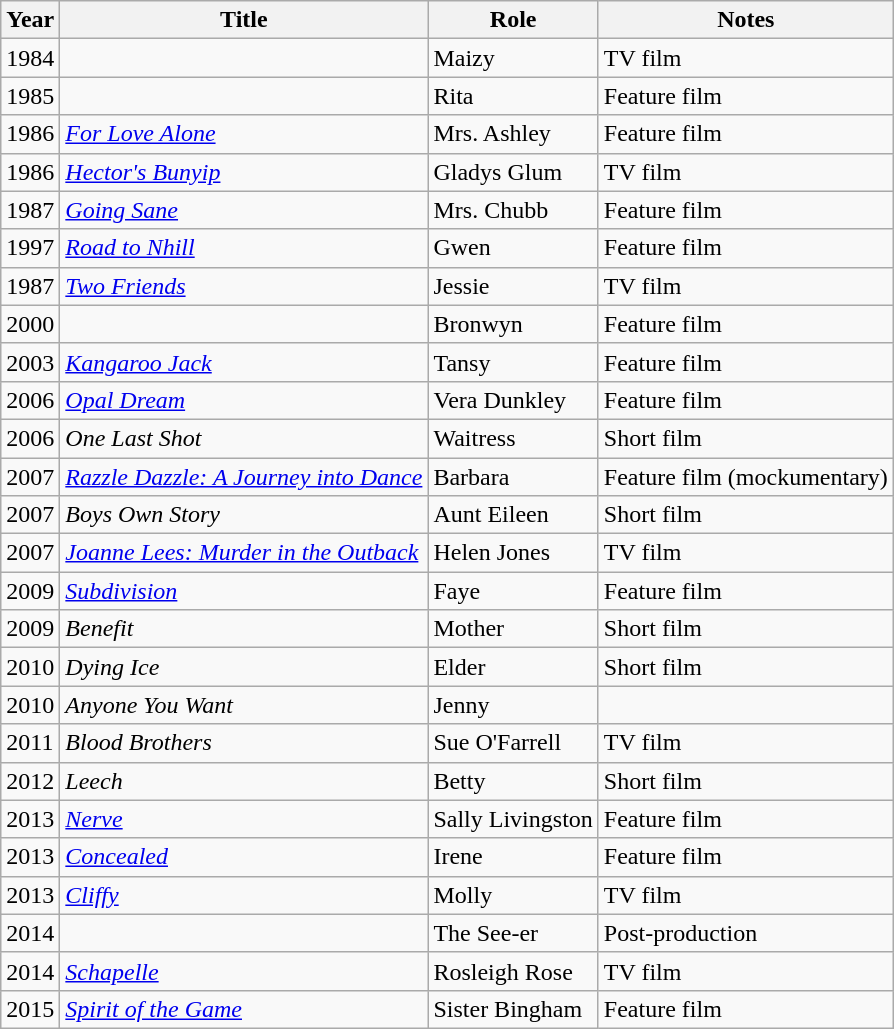<table class="wikitable sortable">
<tr>
<th>Year</th>
<th>Title</th>
<th>Role</th>
<th class="unsortable">Notes</th>
</tr>
<tr>
<td>1984</td>
<td><em></em></td>
<td>Maizy</td>
<td>TV film</td>
</tr>
<tr>
<td>1985</td>
<td><em></em></td>
<td>Rita</td>
<td>Feature film</td>
</tr>
<tr>
<td>1986</td>
<td><em><a href='#'>For Love Alone</a></em></td>
<td>Mrs. Ashley</td>
<td>Feature film</td>
</tr>
<tr>
<td>1986</td>
<td><em><a href='#'>Hector's Bunyip</a></em></td>
<td>Gladys Glum</td>
<td>TV film</td>
</tr>
<tr>
<td>1987</td>
<td><em><a href='#'>Going Sane</a></em></td>
<td>Mrs. Chubb</td>
<td>Feature film</td>
</tr>
<tr>
<td>1997</td>
<td><em><a href='#'>Road to Nhill</a></em></td>
<td>Gwen</td>
<td>Feature film</td>
</tr>
<tr>
<td>1987</td>
<td><em><a href='#'>Two Friends</a></em></td>
<td>Jessie</td>
<td>TV film</td>
</tr>
<tr>
<td>2000</td>
<td><em></em></td>
<td>Bronwyn</td>
<td>Feature film</td>
</tr>
<tr>
<td>2003</td>
<td><em><a href='#'>Kangaroo Jack</a></em></td>
<td>Tansy</td>
<td>Feature film</td>
</tr>
<tr>
<td>2006</td>
<td><em><a href='#'>Opal Dream</a></em></td>
<td>Vera Dunkley</td>
<td>Feature film</td>
</tr>
<tr>
<td>2006</td>
<td><em>One Last Shot</em></td>
<td>Waitress</td>
<td>Short film</td>
</tr>
<tr>
<td>2007</td>
<td><em><a href='#'>Razzle Dazzle: A Journey into Dance</a></em></td>
<td>Barbara</td>
<td>Feature film (mockumentary)</td>
</tr>
<tr>
<td>2007</td>
<td><em>Boys Own Story</em></td>
<td>Aunt Eileen</td>
<td>Short film</td>
</tr>
<tr>
<td>2007</td>
<td><em><a href='#'>Joanne Lees: Murder in the Outback</a></em></td>
<td>Helen Jones</td>
<td>TV film</td>
</tr>
<tr>
<td>2009</td>
<td><em><a href='#'>Subdivision</a></em></td>
<td>Faye</td>
<td>Feature film</td>
</tr>
<tr>
<td>2009</td>
<td><em>Benefit</em></td>
<td>Mother</td>
<td>Short film</td>
</tr>
<tr>
<td>2010</td>
<td><em>Dying Ice</em></td>
<td>Elder</td>
<td>Short film</td>
</tr>
<tr>
<td>2010</td>
<td><em>Anyone You Want</em></td>
<td>Jenny</td>
<td></td>
</tr>
<tr>
<td>2011</td>
<td><em>Blood Brothers</em></td>
<td>Sue O'Farrell</td>
<td>TV film</td>
</tr>
<tr>
<td>2012</td>
<td><em>Leech</em></td>
<td>Betty</td>
<td>Short film</td>
</tr>
<tr>
<td>2013</td>
<td><em><a href='#'>Nerve</a></em></td>
<td>Sally Livingston</td>
<td>Feature film</td>
</tr>
<tr>
<td>2013</td>
<td><em><a href='#'>Concealed</a></em></td>
<td>Irene</td>
<td>Feature film</td>
</tr>
<tr>
<td>2013</td>
<td><em><a href='#'>Cliffy</a></em></td>
<td>Molly</td>
<td>TV film</td>
</tr>
<tr>
<td>2014</td>
<td><em></em></td>
<td>The See-er</td>
<td>Post-production</td>
</tr>
<tr>
<td>2014</td>
<td><em><a href='#'>Schapelle</a></em></td>
<td>Rosleigh Rose</td>
<td>TV film</td>
</tr>
<tr>
<td>2015</td>
<td><em><a href='#'>Spirit of the Game</a></em></td>
<td>Sister Bingham</td>
<td>Feature film</td>
</tr>
</table>
